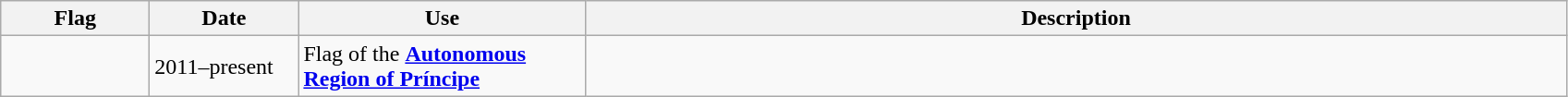<table class="wikitable">
<tr>
<th style="width:100px;">Flag</th>
<th style="width:100px;">Date</th>
<th style="width:200px;">Use</th>
<th style="width:700px;">Description</th>
</tr>
<tr>
<td></td>
<td>2011–present</td>
<td>Flag of the <strong><a href='#'>Autonomous Region of Príncipe</a></strong></td>
<td></td>
</tr>
</table>
